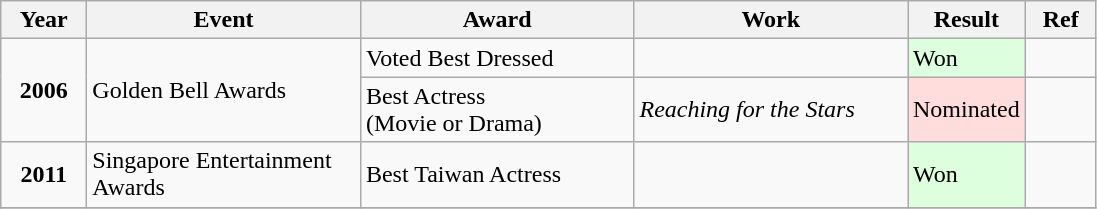<table class="wikitable">
<tr>
<th width="50">Year</th>
<th width="175">Event</th>
<th width="175">Award</th>
<th width="175">Work</th>
<th width="65">Result</th>
<th width="40">Ref</th>
</tr>
<tr>
<td rowspan="2" align="center"><strong>2006</strong></td>
<td rowspan="2">Golden Bell Awards</td>
<td>Voted Best Dressed</td>
<td></td>
<td style="background: #ddffdd"><div>Won</div></td>
<td align="center"></td>
</tr>
<tr>
<td>Best Actress<br>(Movie or Drama)</td>
<td><em>Reaching for the Stars</em></td>
<td style="background: #ffdddd"><div>Nominated</div></td>
<td align="center"></td>
</tr>
<tr>
<td rowspan="1" align="center"><strong>2011</strong></td>
<td rowspan="1">Singapore Entertainment Awards</td>
<td>Best Taiwan Actress</td>
<td></td>
<td style="background: #ddffdd"><div>Won</div></td>
<td align="center"></td>
</tr>
<tr>
</tr>
</table>
